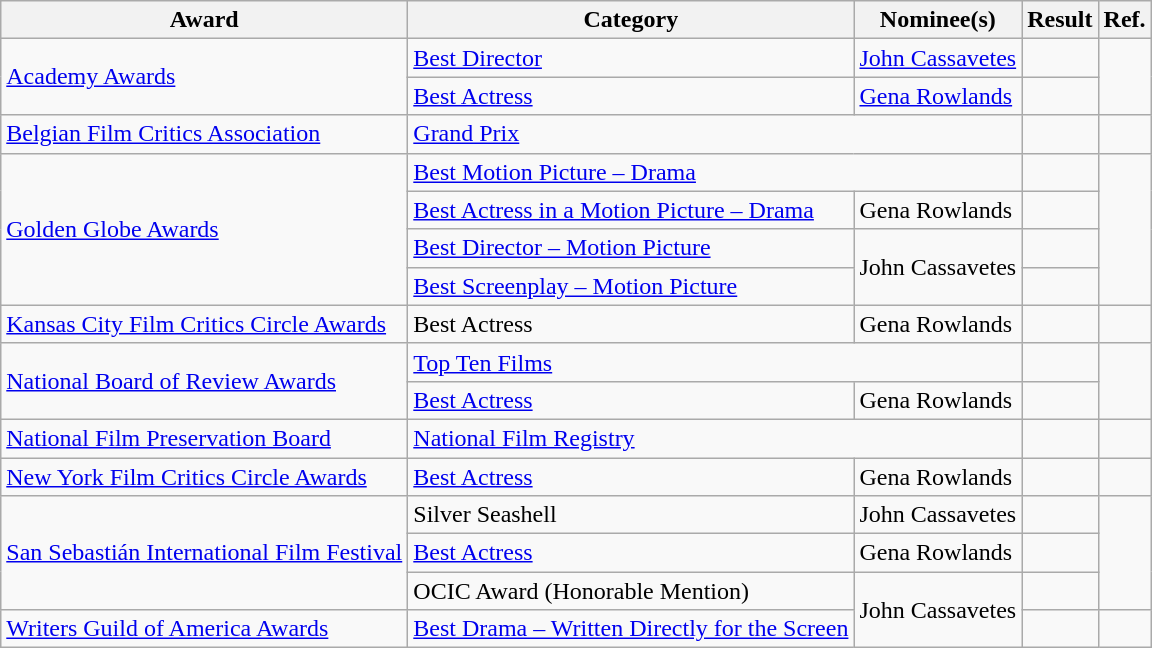<table class="wikitable plainrowheaders">
<tr>
<th>Award</th>
<th>Category</th>
<th>Nominee(s)</th>
<th>Result</th>
<th>Ref.</th>
</tr>
<tr>
<td rowspan="2"><a href='#'>Academy Awards</a></td>
<td><a href='#'>Best Director</a></td>
<td><a href='#'>John Cassavetes</a></td>
<td></td>
<td align="center" rowspan="2"></td>
</tr>
<tr>
<td><a href='#'>Best Actress</a></td>
<td><a href='#'>Gena Rowlands</a></td>
<td></td>
</tr>
<tr>
<td><a href='#'>Belgian Film Critics Association</a></td>
<td colspan="2"><a href='#'>Grand Prix</a></td>
<td></td>
<td align="center"></td>
</tr>
<tr>
<td rowspan="4"><a href='#'>Golden Globe Awards</a></td>
<td colspan="2"><a href='#'>Best Motion Picture – Drama</a></td>
<td></td>
<td align="center" rowspan="4"></td>
</tr>
<tr>
<td><a href='#'>Best Actress in a Motion Picture – Drama</a></td>
<td>Gena Rowlands</td>
<td></td>
</tr>
<tr>
<td><a href='#'>Best Director – Motion Picture</a></td>
<td rowspan="2">John Cassavetes</td>
<td></td>
</tr>
<tr>
<td><a href='#'>Best Screenplay – Motion Picture</a></td>
<td></td>
</tr>
<tr>
<td><a href='#'>Kansas City Film Critics Circle Awards</a></td>
<td>Best Actress</td>
<td>Gena Rowlands</td>
<td></td>
<td align="center"></td>
</tr>
<tr>
<td rowspan="2"><a href='#'>National Board of Review Awards</a></td>
<td colspan="2"><a href='#'>Top Ten Films</a></td>
<td></td>
<td align="center" rowspan="2"></td>
</tr>
<tr>
<td><a href='#'>Best Actress</a></td>
<td>Gena Rowlands</td>
<td></td>
</tr>
<tr>
<td><a href='#'>National Film Preservation Board</a></td>
<td colspan="2"><a href='#'>National Film Registry</a></td>
<td></td>
<td align="center"></td>
</tr>
<tr>
<td><a href='#'>New York Film Critics Circle Awards</a></td>
<td><a href='#'>Best Actress</a></td>
<td>Gena Rowlands</td>
<td></td>
<td align="center"></td>
</tr>
<tr>
<td rowspan="3"><a href='#'>San Sebastián International Film Festival</a></td>
<td>Silver Seashell</td>
<td>John Cassavetes</td>
<td></td>
<td align="center" rowspan="3"></td>
</tr>
<tr>
<td><a href='#'>Best Actress</a></td>
<td>Gena Rowlands</td>
<td></td>
</tr>
<tr>
<td>OCIC Award (Honorable Mention)</td>
<td rowspan="2">John Cassavetes</td>
<td></td>
</tr>
<tr>
<td><a href='#'>Writers Guild of America Awards</a></td>
<td><a href='#'>Best Drama – Written Directly for the Screen</a></td>
<td></td>
<td align="center"></td>
</tr>
</table>
